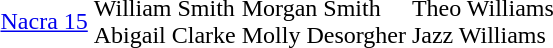<table>
<tr>
<td><a href='#'>Nacra 15</a></td>
<td style="vertical-align:top;">William Smith  <br> Abigail Clarke </td>
<td style="vertical-align:top;">Morgan Smith  <br> Molly Desorgher </td>
<td style="vertical-align:top;">Theo Williams  <br> Jazz Williams </td>
</tr>
</table>
